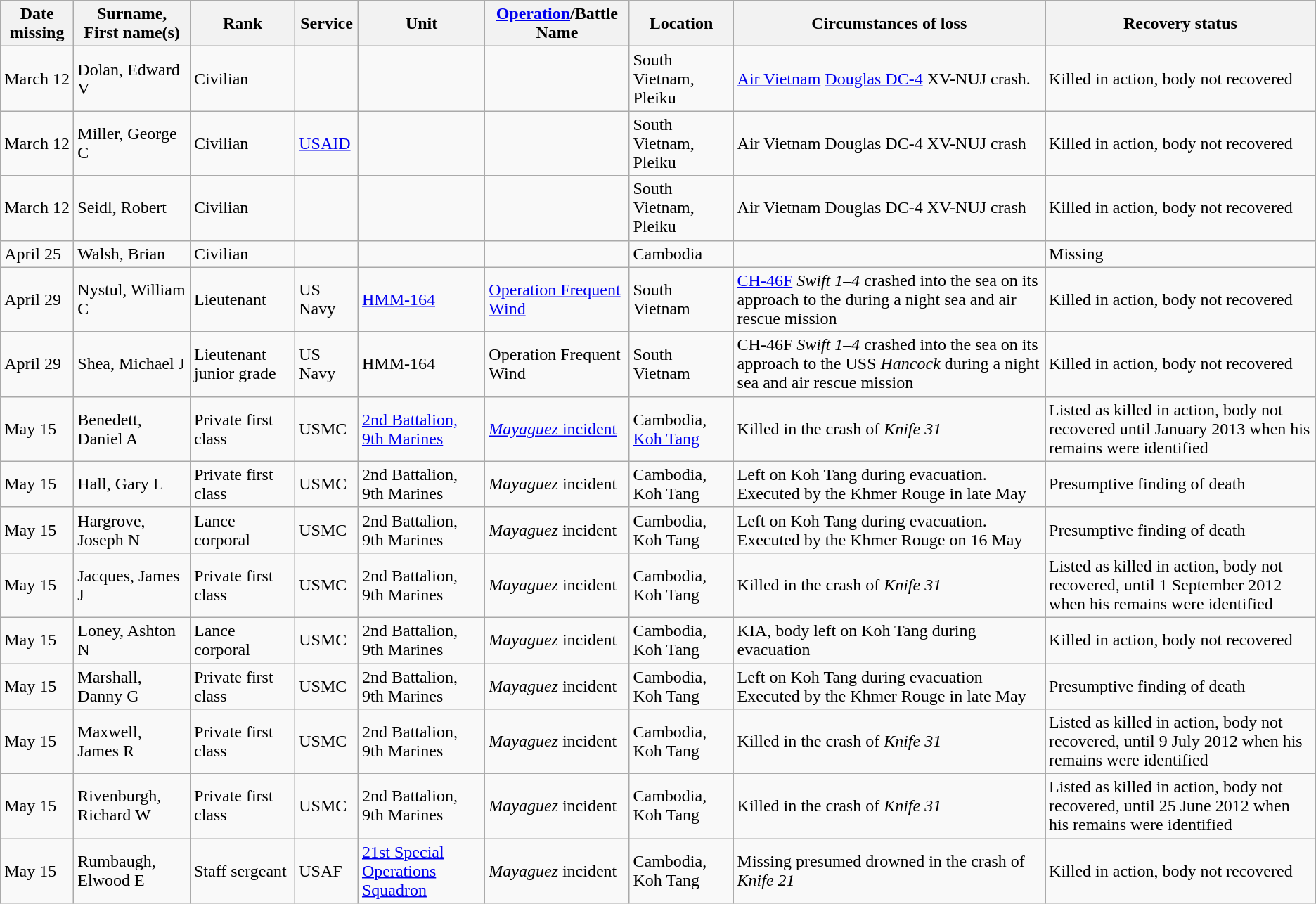<table class="wikitable sortable">
<tr>
<th>Date missing</th>
<th>Surname, First name(s)</th>
<th>Rank</th>
<th>Service</th>
<th>Unit</th>
<th><a href='#'>Operation</a>/Battle Name</th>
<th>Location</th>
<th>Circumstances of loss</th>
<th>Recovery status</th>
</tr>
<tr>
<td>March 12</td>
<td>Dolan, Edward V</td>
<td>Civilian</td>
<td></td>
<td></td>
<td></td>
<td>South Vietnam, Pleiku</td>
<td><a href='#'>Air Vietnam</a> <a href='#'>Douglas DC-4</a> XV-NUJ crash.</td>
<td>Killed in action, body not recovered</td>
</tr>
<tr>
<td>March 12</td>
<td>Miller, George C</td>
<td>Civilian</td>
<td><a href='#'>USAID</a></td>
<td></td>
<td></td>
<td>South Vietnam, Pleiku</td>
<td>Air Vietnam Douglas DC-4 XV-NUJ crash</td>
<td>Killed in action, body not recovered</td>
</tr>
<tr>
<td>March 12</td>
<td>Seidl, Robert</td>
<td>Civilian</td>
<td></td>
<td></td>
<td></td>
<td>South Vietnam, Pleiku</td>
<td>Air Vietnam Douglas DC-4 XV-NUJ crash</td>
<td>Killed in action, body not recovered</td>
</tr>
<tr>
<td>April 25</td>
<td>Walsh, Brian</td>
<td>Civilian</td>
<td></td>
<td></td>
<td></td>
<td>Cambodia</td>
<td></td>
<td>Missing</td>
</tr>
<tr>
<td>April 29</td>
<td>Nystul, William C</td>
<td>Lieutenant</td>
<td>US Navy</td>
<td><a href='#'>HMM-164</a></td>
<td><a href='#'>Operation Frequent Wind</a></td>
<td>South Vietnam</td>
<td><a href='#'>CH-46F</a> <em>Swift 1–4</em> crashed into the sea on its approach to the  during a night sea and air rescue mission</td>
<td>Killed in action, body not recovered</td>
</tr>
<tr>
<td>April 29</td>
<td>Shea, Michael J</td>
<td>Lieutenant junior grade</td>
<td>US Navy</td>
<td>HMM-164</td>
<td>Operation Frequent Wind</td>
<td>South Vietnam</td>
<td>CH-46F <em>Swift 1–4</em> crashed into the sea on its approach to the USS <em>Hancock</em> during a night sea and air rescue mission</td>
<td>Killed in action, body not recovered</td>
</tr>
<tr>
<td>May 15</td>
<td>Benedett, Daniel A</td>
<td>Private first class</td>
<td>USMC</td>
<td><a href='#'>2nd Battalion, 9th Marines</a></td>
<td><a href='#'><em>Mayaguez</em> incident</a></td>
<td>Cambodia, <a href='#'>Koh Tang</a></td>
<td>Killed in the crash of <em>Knife 31</em></td>
<td>Listed as killed in action, body not recovered until January 2013 when his remains were identified</td>
</tr>
<tr>
<td>May 15</td>
<td>Hall, Gary L</td>
<td>Private first class</td>
<td>USMC</td>
<td>2nd Battalion, 9th Marines</td>
<td><em>Mayaguez</em> incident</td>
<td>Cambodia, Koh Tang</td>
<td>Left on Koh Tang during evacuation. Executed by the Khmer Rouge in late May</td>
<td>Presumptive finding of death</td>
</tr>
<tr>
<td>May 15</td>
<td>Hargrove, Joseph N</td>
<td>Lance corporal</td>
<td>USMC</td>
<td>2nd Battalion, 9th Marines</td>
<td><em>Mayaguez</em> incident</td>
<td>Cambodia, Koh Tang</td>
<td>Left on Koh Tang during evacuation. Executed by the Khmer Rouge on 16 May</td>
<td>Presumptive finding of death</td>
</tr>
<tr>
<td>May 15</td>
<td>Jacques, James J</td>
<td>Private first class</td>
<td>USMC</td>
<td>2nd Battalion, 9th Marines</td>
<td><em>Mayaguez</em> incident</td>
<td>Cambodia, Koh Tang</td>
<td>Killed in the crash of <em>Knife 31</em></td>
<td>Listed as killed in action, body not recovered, until 1 September 2012 when his remains were identified</td>
</tr>
<tr>
<td>May 15</td>
<td>Loney, Ashton N</td>
<td>Lance corporal</td>
<td>USMC</td>
<td>2nd Battalion, 9th Marines</td>
<td><em>Mayaguez</em> incident</td>
<td>Cambodia, Koh Tang</td>
<td>KIA, body left on Koh Tang during evacuation</td>
<td>Killed in action, body not recovered</td>
</tr>
<tr>
<td>May 15</td>
<td>Marshall, Danny G</td>
<td>Private first class</td>
<td>USMC</td>
<td>2nd Battalion, 9th Marines</td>
<td><em>Mayaguez</em> incident</td>
<td>Cambodia, Koh Tang</td>
<td>Left on Koh Tang during evacuation Executed by the Khmer Rouge in late May</td>
<td>Presumptive finding of death</td>
</tr>
<tr>
<td>May 15</td>
<td>Maxwell, James R</td>
<td>Private first class</td>
<td>USMC</td>
<td>2nd Battalion, 9th Marines</td>
<td><em>Mayaguez</em> incident</td>
<td>Cambodia, Koh Tang</td>
<td>Killed in the crash of <em>Knife 31</em></td>
<td>Listed as killed in action, body not recovered, until 9 July 2012 when his remains were identified</td>
</tr>
<tr>
<td>May 15</td>
<td>Rivenburgh, Richard W</td>
<td>Private first class</td>
<td>USMC</td>
<td>2nd Battalion, 9th Marines</td>
<td><em>Mayaguez</em> incident</td>
<td>Cambodia, Koh Tang</td>
<td>Killed in the crash of <em>Knife 31</em></td>
<td>Listed as killed in action, body not recovered, until 25 June 2012 when his remains were identified</td>
</tr>
<tr>
<td>May 15</td>
<td>Rumbaugh, Elwood E</td>
<td>Staff sergeant</td>
<td>USAF</td>
<td><a href='#'>21st Special Operations Squadron</a></td>
<td><em>Mayaguez</em> incident</td>
<td>Cambodia, Koh Tang</td>
<td>Missing presumed drowned in the crash of <em>Knife 21</em></td>
<td>Killed in action, body not recovered</td>
</tr>
</table>
